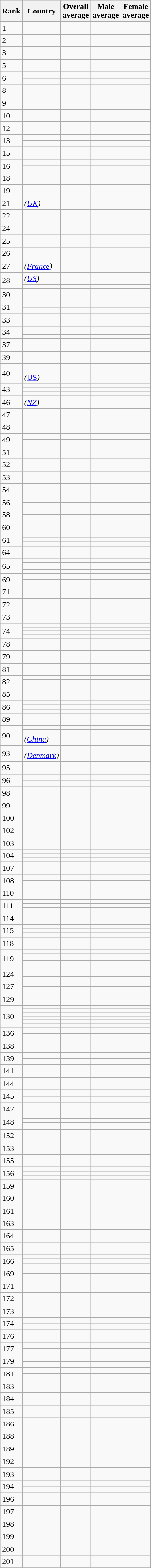<table class="wikitable sortable sort-under-center sticky-header">
<tr>
<th>Rank</th>
<th>Country</th>
<th>Overall<br>average</th>
<th>Male<br>average</th>
<th>Female<br>average</th>
</tr>
<tr>
<td>1</td>
<td></td>
<td></td>
<td></td>
<td></td>
</tr>
<tr>
<td>2</td>
<td></td>
<td></td>
<td></td>
<td></td>
</tr>
<tr>
<td rowspan=2>3</td>
<td></td>
<td></td>
<td></td>
<td></td>
</tr>
<tr>
<td></td>
<td></td>
<td></td>
<td></td>
</tr>
<tr>
<td>5</td>
<td></td>
<td></td>
<td></td>
<td></td>
</tr>
<tr>
<td rowspan=2>6</td>
<td></td>
<td></td>
<td></td>
<td></td>
</tr>
<tr>
<td></td>
<td></td>
<td></td>
<td></td>
</tr>
<tr>
<td>8</td>
<td></td>
<td></td>
<td></td>
<td></td>
</tr>
<tr>
<td>9</td>
<td></td>
<td></td>
<td></td>
<td></td>
</tr>
<tr>
<td rowspan=2>10</td>
<td></td>
<td></td>
<td></td>
<td></td>
</tr>
<tr>
<td></td>
<td></td>
<td></td>
<td></td>
</tr>
<tr>
<td>12</td>
<td></td>
<td></td>
<td></td>
<td></td>
</tr>
<tr>
<td rowspan=2>13</td>
<td></td>
<td></td>
<td></td>
<td></td>
</tr>
<tr>
<td></td>
<td></td>
<td></td>
<td></td>
</tr>
<tr>
<td>15</td>
<td></td>
<td></td>
<td></td>
<td></td>
</tr>
<tr>
<td rowspan=2>16</td>
<td></td>
<td></td>
<td></td>
<td></td>
</tr>
<tr>
<td></td>
<td></td>
<td></td>
<td></td>
</tr>
<tr>
<td>18</td>
<td></td>
<td></td>
<td></td>
<td></td>
</tr>
<tr>
<td rowspan=2>19</td>
<td></td>
<td></td>
<td></td>
<td></td>
</tr>
<tr>
<td></td>
<td></td>
<td></td>
<td></td>
</tr>
<tr>
<td>21</td>
<td><em> (<a href='#'>UK</a>)</em></td>
<td></td>
<td></td>
<td></td>
</tr>
<tr>
<td rowspan=2>22</td>
<td></td>
<td></td>
<td></td>
<td></td>
</tr>
<tr>
<td></td>
<td></td>
<td></td>
<td></td>
</tr>
<tr>
<td>24</td>
<td></td>
<td></td>
<td></td>
<td></td>
</tr>
<tr>
<td>25</td>
<td></td>
<td></td>
<td></td>
<td></td>
</tr>
<tr>
<td>26</td>
<td></td>
<td></td>
<td></td>
<td></td>
</tr>
<tr>
<td>27</td>
<td><em> (<a href='#'>France</a>)</em></td>
<td></td>
<td></td>
<td></td>
</tr>
<tr>
<td rowspan=2>28</td>
<td><em></em> <em>(<a href='#'>US</a>)</em></td>
<td></td>
<td></td>
<td></td>
</tr>
<tr>
<td></td>
<td></td>
<td></td>
<td></td>
</tr>
<tr>
<td>30</td>
<td></td>
<td></td>
<td></td>
<td></td>
</tr>
<tr>
<td rowspan=2>31</td>
<td></td>
<td></td>
<td></td>
<td></td>
</tr>
<tr>
<td></td>
<td></td>
<td></td>
<td></td>
</tr>
<tr>
<td>33</td>
<td></td>
<td></td>
<td></td>
<td></td>
</tr>
<tr>
<td rowspan=3>34</td>
<td></td>
<td></td>
<td></td>
<td></td>
</tr>
<tr>
<td></td>
<td></td>
<td></td>
<td></td>
</tr>
<tr>
<td></td>
<td></td>
<td></td>
<td></td>
</tr>
<tr>
<td rowspan=2>37</td>
<td></td>
<td></td>
<td></td>
<td></td>
</tr>
<tr>
<td></td>
<td></td>
<td></td>
<td></td>
</tr>
<tr>
<td>39</td>
<td></td>
<td></td>
<td></td>
<td></td>
</tr>
<tr>
<td rowspan=3>40</td>
<td></td>
<td></td>
<td></td>
<td></td>
</tr>
<tr>
<td></td>
<td></td>
<td></td>
<td></td>
</tr>
<tr>
<td><em></em> <em>(<a href='#'></em>US<em></a>)</em></td>
<td></td>
<td></td>
<td></td>
</tr>
<tr>
<td rowspan=3>43</td>
<td></td>
<td></td>
<td></td>
<td></td>
</tr>
<tr>
<td></td>
<td></td>
<td></td>
<td></td>
</tr>
<tr>
<td></td>
<td></td>
<td></td>
<td></td>
</tr>
<tr>
<td>46</td>
<td><em> (<a href='#'>NZ</a>)</em></td>
<td></td>
<td></td>
<td></td>
</tr>
<tr>
<td>47</td>
<td></td>
<td></td>
<td></td>
<td></td>
</tr>
<tr>
<td>48</td>
<td></td>
<td></td>
<td></td>
<td></td>
</tr>
<tr>
<td rowspan=2>49</td>
<td></td>
<td></td>
<td></td>
<td></td>
</tr>
<tr>
<td></td>
<td></td>
<td></td>
<td></td>
</tr>
<tr>
<td>51</td>
<td></td>
<td></td>
<td></td>
<td></td>
</tr>
<tr>
<td>52</td>
<td></td>
<td></td>
<td></td>
<td></td>
</tr>
<tr>
<td>53</td>
<td></td>
<td></td>
<td></td>
<td></td>
</tr>
<tr>
<td rowspan=2>54</td>
<td></td>
<td></td>
<td></td>
<td></td>
</tr>
<tr>
<td></td>
<td></td>
<td></td>
<td></td>
</tr>
<tr>
<td rowspan=2>56</td>
<td></td>
<td></td>
<td></td>
<td></td>
</tr>
<tr>
<td></td>
<td></td>
<td></td>
<td></td>
</tr>
<tr>
<td rowspan=2>58</td>
<td></td>
<td></td>
<td></td>
<td></td>
</tr>
<tr>
<td></td>
<td></td>
<td></td>
<td></td>
</tr>
<tr>
<td>60</td>
<td></td>
<td></td>
<td></td>
<td></td>
</tr>
<tr>
<td rowspan=3>61</td>
<td></td>
<td></td>
<td></td>
<td></td>
</tr>
<tr>
<td></td>
<td></td>
<td></td>
<td></td>
</tr>
<tr>
<td></td>
<td></td>
<td></td>
<td></td>
</tr>
<tr>
<td>64</td>
<td></td>
<td></td>
<td></td>
<td></td>
</tr>
<tr>
<td rowspan=4>65</td>
<td></td>
<td></td>
<td></td>
<td></td>
</tr>
<tr>
<td></td>
<td></td>
<td></td>
<td></td>
</tr>
<tr>
<td></td>
<td></td>
<td></td>
<td></td>
</tr>
<tr>
<td></td>
<td></td>
<td></td>
<td></td>
</tr>
<tr>
<td rowspan=2>69</td>
<td></td>
<td></td>
<td></td>
<td></td>
</tr>
<tr>
<td></td>
<td></td>
<td></td>
<td></td>
</tr>
<tr>
<td>71</td>
<td></td>
<td></td>
<td></td>
<td></td>
</tr>
<tr>
<td>72</td>
<td></td>
<td></td>
<td></td>
<td></td>
</tr>
<tr>
<td>73</td>
<td></td>
<td></td>
<td></td>
<td></td>
</tr>
<tr>
<td rowspan=4>74</td>
<td></td>
<td></td>
<td></td>
<td></td>
</tr>
<tr>
<td></td>
<td></td>
<td></td>
<td></td>
</tr>
<tr>
<td></td>
<td></td>
<td></td>
<td></td>
</tr>
<tr>
<td></td>
<td></td>
<td></td>
<td></td>
</tr>
<tr>
<td>78</td>
<td></td>
<td></td>
<td></td>
<td></td>
</tr>
<tr>
<td rowspan=2>79</td>
<td></td>
<td></td>
<td></td>
<td></td>
</tr>
<tr>
<td></td>
<td></td>
<td></td>
<td></td>
</tr>
<tr>
<td>81</td>
<td></td>
<td></td>
<td></td>
<td></td>
</tr>
<tr>
<td rowspan=3>82</td>
<td></td>
<td></td>
<td></td>
<td></td>
</tr>
<tr>
<td></td>
<td></td>
<td></td>
<td></td>
</tr>
<tr>
<td></td>
<td></td>
<td></td>
<td></td>
</tr>
<tr>
<td>85</td>
<td></td>
<td></td>
<td></td>
<td></td>
</tr>
<tr>
<td rowspan=3>86</td>
<td></td>
<td></td>
<td></td>
<td></td>
</tr>
<tr>
<td></td>
<td></td>
<td></td>
<td></td>
</tr>
<tr>
<td></td>
<td></td>
<td></td>
<td></td>
</tr>
<tr>
<td>89</td>
<td></td>
<td></td>
<td></td>
<td></td>
</tr>
<tr>
<td rowspan=3>90</td>
<td></td>
<td></td>
<td></td>
<td></td>
</tr>
<tr>
<td></td>
<td></td>
<td></td>
<td></td>
</tr>
<tr>
<td><em> (<a href='#'>China</a>)</em></td>
<td></td>
<td></td>
<td></td>
</tr>
<tr>
<td rowspan=2>93</td>
<td></td>
<td></td>
<td></td>
<td></td>
</tr>
<tr>
<td><em> (<a href='#'>Denmark</a>)</em></td>
<td></td>
<td></td>
<td></td>
</tr>
<tr>
<td>95</td>
<td></td>
<td></td>
<td></td>
<td></td>
</tr>
<tr>
<td rowspan=2>96</td>
<td></td>
<td></td>
<td></td>
<td></td>
</tr>
<tr>
<td></td>
<td></td>
<td></td>
<td></td>
</tr>
<tr>
<td>98</td>
<td></td>
<td></td>
<td></td>
<td></td>
</tr>
<tr>
<td>99</td>
<td></td>
<td></td>
<td></td>
<td></td>
</tr>
<tr>
<td rowspan=2>100</td>
<td></td>
<td></td>
<td></td>
<td></td>
</tr>
<tr>
<td></td>
<td></td>
<td></td>
<td></td>
</tr>
<tr>
<td>102</td>
<td></td>
<td></td>
<td></td>
<td></td>
</tr>
<tr>
<td>103</td>
<td></td>
<td></td>
<td></td>
<td></td>
</tr>
<tr>
<td rowspan=3>104</td>
<td></td>
<td></td>
<td></td>
<td></td>
</tr>
<tr>
<td></td>
<td></td>
<td></td>
<td></td>
</tr>
<tr>
<td></td>
<td></td>
<td></td>
<td></td>
</tr>
<tr>
<td>107</td>
<td></td>
<td></td>
<td></td>
<td></td>
</tr>
<tr>
<td rowspan=2>108</td>
<td></td>
<td></td>
<td></td>
<td></td>
</tr>
<tr>
<td></td>
<td></td>
<td></td>
<td></td>
</tr>
<tr>
<td>110</td>
<td></td>
<td></td>
<td></td>
<td></td>
</tr>
<tr>
<td rowspan=3>111</td>
<td></td>
<td></td>
<td></td>
<td></td>
</tr>
<tr>
<td></td>
<td></td>
<td></td>
<td></td>
</tr>
<tr>
<td></td>
<td></td>
<td></td>
<td></td>
</tr>
<tr>
<td>114</td>
<td></td>
<td></td>
<td></td>
<td></td>
</tr>
<tr>
<td rowspan=3>115</td>
<td></td>
<td></td>
<td></td>
<td></td>
</tr>
<tr>
<td></td>
<td></td>
<td></td>
<td></td>
</tr>
<tr>
<td></td>
<td></td>
<td></td>
<td></td>
</tr>
<tr>
<td>118</td>
<td></td>
<td></td>
<td></td>
<td></td>
</tr>
<tr>
<td rowspan=5>119</td>
<td></td>
<td></td>
<td></td>
<td></td>
</tr>
<tr>
<td></td>
<td></td>
<td></td>
<td></td>
</tr>
<tr>
<td></td>
<td></td>
<td></td>
<td></td>
</tr>
<tr>
<td></td>
<td></td>
<td></td>
<td></td>
</tr>
<tr>
<td></td>
<td></td>
<td></td>
<td></td>
</tr>
<tr>
<td rowspan=3>124</td>
<td></td>
<td></td>
<td></td>
<td></td>
</tr>
<tr>
<td></td>
<td></td>
<td></td>
<td></td>
</tr>
<tr>
<td></td>
<td></td>
<td></td>
<td></td>
</tr>
<tr>
<td rowspan=2>127</td>
<td></td>
<td></td>
<td></td>
<td></td>
</tr>
<tr>
<td></td>
<td></td>
<td></td>
<td></td>
</tr>
<tr>
<td>129</td>
<td></td>
<td></td>
<td></td>
<td></td>
</tr>
<tr>
<td rowspan=6>130</td>
<td></td>
<td></td>
<td></td>
<td></td>
</tr>
<tr>
<td></td>
<td></td>
<td></td>
<td></td>
</tr>
<tr>
<td></td>
<td></td>
<td></td>
<td></td>
</tr>
<tr>
<td></td>
<td></td>
<td></td>
<td></td>
</tr>
<tr>
<td></td>
<td></td>
<td></td>
<td></td>
</tr>
<tr>
<td></td>
<td></td>
<td></td>
<td></td>
</tr>
<tr>
<td rowspan=2>136</td>
<td></td>
<td></td>
<td></td>
<td></td>
</tr>
<tr>
<td></td>
<td></td>
<td></td>
<td></td>
</tr>
<tr>
<td>138</td>
<td></td>
<td></td>
<td></td>
<td></td>
</tr>
<tr>
<td rowspan=2>139</td>
<td></td>
<td></td>
<td></td>
<td></td>
</tr>
<tr>
<td></td>
<td></td>
<td></td>
<td></td>
</tr>
<tr>
<td rowspan=3>141</td>
<td></td>
<td></td>
<td></td>
<td></td>
</tr>
<tr>
<td></td>
<td></td>
<td></td>
<td></td>
</tr>
<tr>
<td></td>
<td></td>
<td></td>
<td></td>
</tr>
<tr>
<td>144</td>
<td></td>
<td></td>
<td></td>
<td></td>
</tr>
<tr>
<td rowspan=2>145</td>
<td></td>
<td></td>
<td></td>
<td></td>
</tr>
<tr>
<td></td>
<td></td>
<td></td>
<td></td>
</tr>
<tr>
<td>147</td>
<td></td>
<td></td>
<td></td>
<td></td>
</tr>
<tr>
<td rowspan=4>148</td>
<td></td>
<td></td>
<td></td>
<td></td>
</tr>
<tr>
<td></td>
<td></td>
<td></td>
<td></td>
</tr>
<tr>
<td></td>
<td></td>
<td></td>
<td></td>
</tr>
<tr>
<td></td>
<td></td>
<td></td>
<td></td>
</tr>
<tr>
<td>152</td>
<td></td>
<td></td>
<td></td>
<td></td>
</tr>
<tr>
<td rowspan=2>153</td>
<td></td>
<td></td>
<td></td>
<td></td>
</tr>
<tr>
<td></td>
<td></td>
<td></td>
<td></td>
</tr>
<tr>
<td>155</td>
<td></td>
<td></td>
<td></td>
<td></td>
</tr>
<tr>
<td rowspan=3>156</td>
<td></td>
<td></td>
<td></td>
<td></td>
</tr>
<tr>
<td></td>
<td></td>
<td></td>
<td></td>
</tr>
<tr>
<td></td>
<td></td>
<td></td>
<td></td>
</tr>
<tr>
<td>159</td>
<td></td>
<td></td>
<td></td>
<td></td>
</tr>
<tr>
<td>160</td>
<td></td>
<td></td>
<td></td>
<td></td>
</tr>
<tr>
<td rowspan=2>161</td>
<td></td>
<td></td>
<td></td>
<td></td>
</tr>
<tr>
<td></td>
<td></td>
<td></td>
<td></td>
</tr>
<tr>
<td>163</td>
<td></td>
<td></td>
<td></td>
<td></td>
</tr>
<tr>
<td>164</td>
<td></td>
<td></td>
<td></td>
<td></td>
</tr>
<tr>
<td>165</td>
<td></td>
<td></td>
<td></td>
<td></td>
</tr>
<tr>
<td rowspan=3>166</td>
<td></td>
<td></td>
<td></td>
<td></td>
</tr>
<tr>
<td></td>
<td></td>
<td></td>
<td></td>
</tr>
<tr>
<td></td>
<td></td>
<td></td>
<td></td>
</tr>
<tr>
<td rowspan=2>169</td>
<td></td>
<td></td>
<td></td>
<td></td>
</tr>
<tr>
<td></td>
<td></td>
<td></td>
<td></td>
</tr>
<tr>
<td>171</td>
<td></td>
<td></td>
<td></td>
<td></td>
</tr>
<tr>
<td>172</td>
<td></td>
<td></td>
<td></td>
<td></td>
</tr>
<tr>
<td>173</td>
<td></td>
<td></td>
<td></td>
<td></td>
</tr>
<tr>
<td rowspan=2>174</td>
<td></td>
<td></td>
<td></td>
<td></td>
</tr>
<tr>
<td></td>
<td></td>
<td></td>
<td></td>
</tr>
<tr>
<td>176</td>
<td></td>
<td></td>
<td></td>
<td></td>
</tr>
<tr>
<td rowspan=2>177</td>
<td></td>
<td></td>
<td></td>
<td></td>
</tr>
<tr>
<td></td>
<td></td>
<td></td>
<td></td>
</tr>
<tr>
<td rowspan=2>179</td>
<td></td>
<td></td>
<td></td>
<td></td>
</tr>
<tr>
<td></td>
<td></td>
<td></td>
<td></td>
</tr>
<tr>
<td rowspan=2>181</td>
<td></td>
<td></td>
<td></td>
<td></td>
</tr>
<tr>
<td></td>
<td></td>
<td></td>
<td></td>
</tr>
<tr>
<td>183</td>
<td></td>
<td></td>
<td></td>
<td></td>
</tr>
<tr>
<td>184</td>
<td></td>
<td></td>
<td></td>
<td></td>
</tr>
<tr>
<td>185</td>
<td></td>
<td></td>
<td></td>
<td></td>
</tr>
<tr>
<td rowspan=2>186</td>
<td></td>
<td></td>
<td></td>
<td></td>
</tr>
<tr>
<td></td>
<td></td>
<td></td>
<td></td>
</tr>
<tr>
<td>188</td>
<td></td>
<td></td>
<td></td>
<td></td>
</tr>
<tr>
<td rowspan=3>189</td>
<td></td>
<td></td>
<td></td>
<td></td>
</tr>
<tr>
<td></td>
<td></td>
<td></td>
<td></td>
</tr>
<tr>
<td></td>
<td></td>
<td></td>
<td></td>
</tr>
<tr>
<td>192</td>
<td></td>
<td></td>
<td></td>
<td></td>
</tr>
<tr>
<td>193</td>
<td></td>
<td></td>
<td></td>
<td></td>
</tr>
<tr>
<td rowspan=2>194</td>
<td></td>
<td></td>
<td></td>
<td></td>
</tr>
<tr>
<td></td>
<td></td>
<td></td>
<td></td>
</tr>
<tr>
<td>196</td>
<td></td>
<td></td>
<td></td>
<td></td>
</tr>
<tr>
<td>197</td>
<td></td>
<td></td>
<td></td>
<td></td>
</tr>
<tr>
<td>198</td>
<td></td>
<td></td>
<td></td>
<td></td>
</tr>
<tr>
<td>199</td>
<td></td>
<td></td>
<td></td>
<td></td>
</tr>
<tr>
<td>200</td>
<td></td>
<td></td>
<td></td>
<td></td>
</tr>
<tr>
<td>201</td>
<td></td>
<td></td>
<td></td>
<td></td>
</tr>
<tr>
</tr>
</table>
